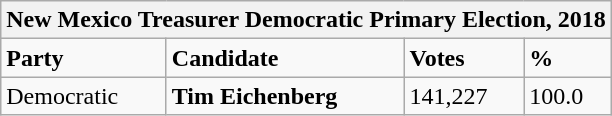<table class="wikitable">
<tr>
<th colspan="4">New Mexico Treasurer Democratic Primary Election, 2018</th>
</tr>
<tr>
<td><strong>Party</strong></td>
<td><strong>Candidate</strong></td>
<td><strong>Votes</strong></td>
<td><strong>%</strong></td>
</tr>
<tr>
<td>Democratic</td>
<td><strong>Tim Eichenberg</strong></td>
<td>141,227</td>
<td>100.0</td>
</tr>
</table>
